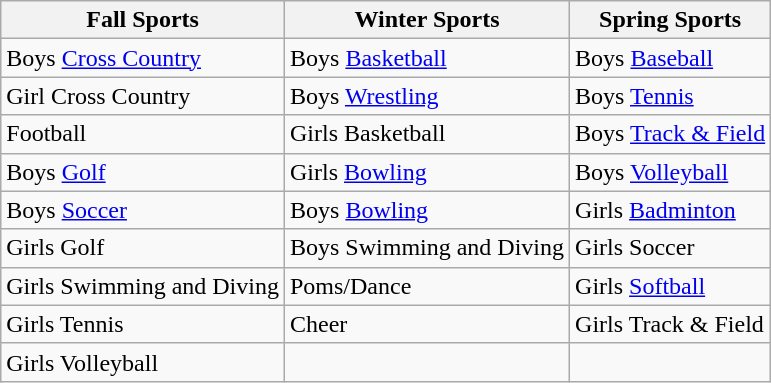<table class="wikitable">
<tr>
<th>Fall Sports</th>
<th>Winter Sports</th>
<th>Spring Sports</th>
</tr>
<tr>
<td>Boys <a href='#'>Cross Country</a></td>
<td>Boys <a href='#'>Basketball</a></td>
<td>Boys <a href='#'>Baseball</a></td>
</tr>
<tr>
<td>Girl Cross Country</td>
<td>Boys <a href='#'>Wrestling</a></td>
<td>Boys <a href='#'>Tennis</a></td>
</tr>
<tr>
<td>Football</td>
<td>Girls Basketball</td>
<td>Boys <a href='#'>Track & Field</a></td>
</tr>
<tr>
<td>Boys <a href='#'>Golf</a></td>
<td>Girls <a href='#'>Bowling</a></td>
<td>Boys <a href='#'>Volleyball</a></td>
</tr>
<tr>
<td>Boys <a href='#'>Soccer</a></td>
<td>Boys <a href='#'>Bowling</a></td>
<td>Girls <a href='#'>Badminton</a></td>
</tr>
<tr>
<td>Girls Golf</td>
<td>Boys Swimming and Diving</td>
<td>Girls Soccer</td>
</tr>
<tr>
<td>Girls Swimming and Diving</td>
<td>Poms/Dance</td>
<td>Girls <a href='#'>Softball</a></td>
</tr>
<tr>
<td>Girls Tennis</td>
<td>Cheer</td>
<td>Girls Track & Field</td>
</tr>
<tr>
<td>Girls Volleyball</td>
<td></td>
<td></td>
</tr>
</table>
